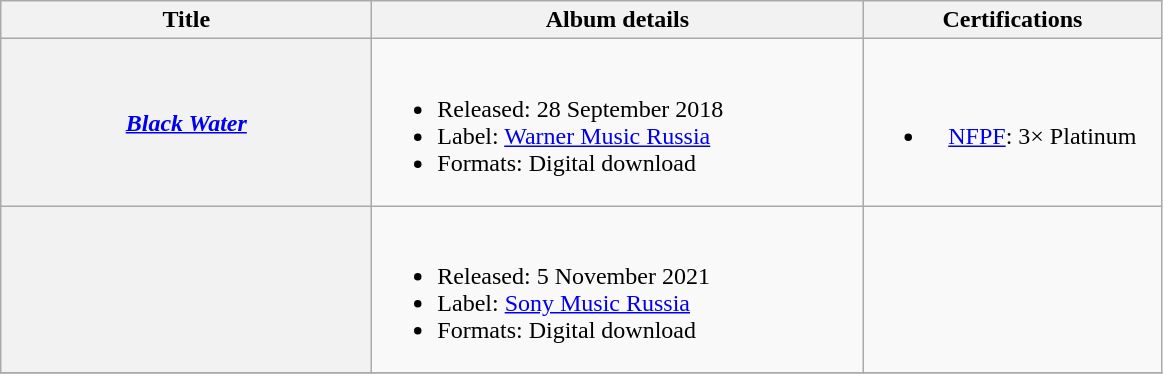<table class="wikitable plainrowheaders" style="text-align:center;">
<tr>
<th style="width:15em;">Title</th>
<th style="width:20em;">Album details</th>
<th style="width:12em;">Certifications</th>
</tr>
<tr>
<th scope="row"><em><a href='#'>Black Water</a></em></th>
<td align=left><br><ul><li>Released: 28 September 2018</li><li>Label: <a href='#'>Warner Music Russia</a></li><li>Formats: Digital download</li></ul></td>
<td><br><ul><li><a href='#'>NFPF</a>: 3× Platinum</li></ul></td>
</tr>
<tr>
<th scope="row"><em></em></th>
<td align=left><br><ul><li>Released: 5 November 2021</li><li>Label: <a href='#'>Sony Music Russia</a></li><li>Formats: Digital download</li></ul></td>
<td></td>
</tr>
<tr>
</tr>
</table>
